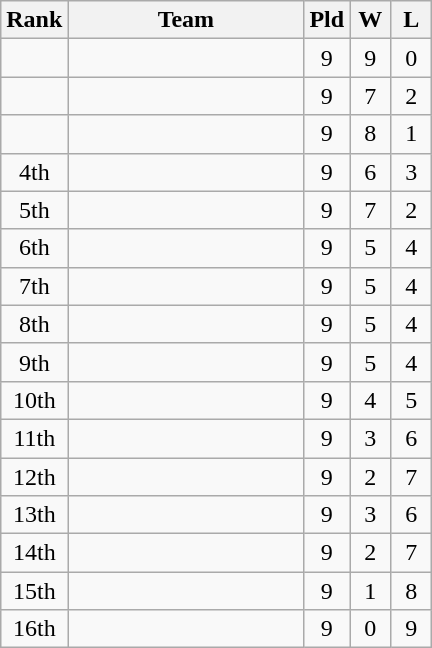<table class=wikitable>
<tr>
<th>Rank</th>
<th width=150px>Team</th>
<th width=20px>Pld</th>
<th width=20px>W</th>
<th width=20px>L</th>
</tr>
<tr align=center>
<td></td>
<td align=left></td>
<td>9</td>
<td>9</td>
<td>0</td>
</tr>
<tr align=center>
<td></td>
<td align=left></td>
<td>9</td>
<td>7</td>
<td>2</td>
</tr>
<tr align=center>
<td></td>
<td align=left></td>
<td>9</td>
<td>8</td>
<td>1</td>
</tr>
<tr align=center>
<td>4th</td>
<td align=left></td>
<td>9</td>
<td>6</td>
<td>3</td>
</tr>
<tr align=center>
<td>5th</td>
<td align=left></td>
<td>9</td>
<td>7</td>
<td>2</td>
</tr>
<tr align=center>
<td>6th</td>
<td align=left></td>
<td>9</td>
<td>5</td>
<td>4</td>
</tr>
<tr align=center>
<td>7th</td>
<td align=left></td>
<td>9</td>
<td>5</td>
<td>4</td>
</tr>
<tr align=center>
<td>8th</td>
<td align=left></td>
<td>9</td>
<td>5</td>
<td>4</td>
</tr>
<tr align=center>
<td>9th</td>
<td align=left></td>
<td>9</td>
<td>5</td>
<td>4</td>
</tr>
<tr align=center>
<td>10th</td>
<td align=left></td>
<td>9</td>
<td>4</td>
<td>5</td>
</tr>
<tr align=center>
<td>11th</td>
<td align=left></td>
<td>9</td>
<td>3</td>
<td>6</td>
</tr>
<tr align=center>
<td>12th</td>
<td align=left></td>
<td>9</td>
<td>2</td>
<td>7</td>
</tr>
<tr align=center>
<td>13th</td>
<td align=left></td>
<td>9</td>
<td>3</td>
<td>6</td>
</tr>
<tr align=center>
<td>14th</td>
<td align=left></td>
<td>9</td>
<td>2</td>
<td>7</td>
</tr>
<tr align=center>
<td>15th</td>
<td align=left></td>
<td>9</td>
<td>1</td>
<td>8</td>
</tr>
<tr align=center>
<td>16th</td>
<td align=left></td>
<td>9</td>
<td>0</td>
<td>9</td>
</tr>
</table>
